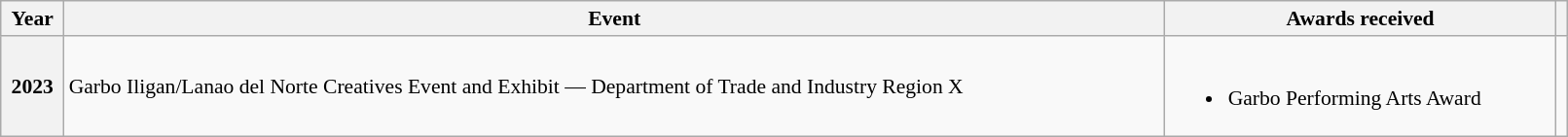<table class="wikitable sortable plainrowheaders" width=85% style="font-size:90%;">
<tr>
<th scope="col">Year</th>
<th scope="col">Event</th>
<th scope="col">Awards received</th>
<th scope="col" class="unsortable"></th>
</tr>
<tr>
<th>2023</th>
<td>Garbo Iligan/Lanao del Norte Creatives Event and Exhibit — Department of Trade and Industry Region X</td>
<td><br><ul><li>Garbo Performing Arts Award</li></ul></td>
<td align="center"></td>
</tr>
</table>
